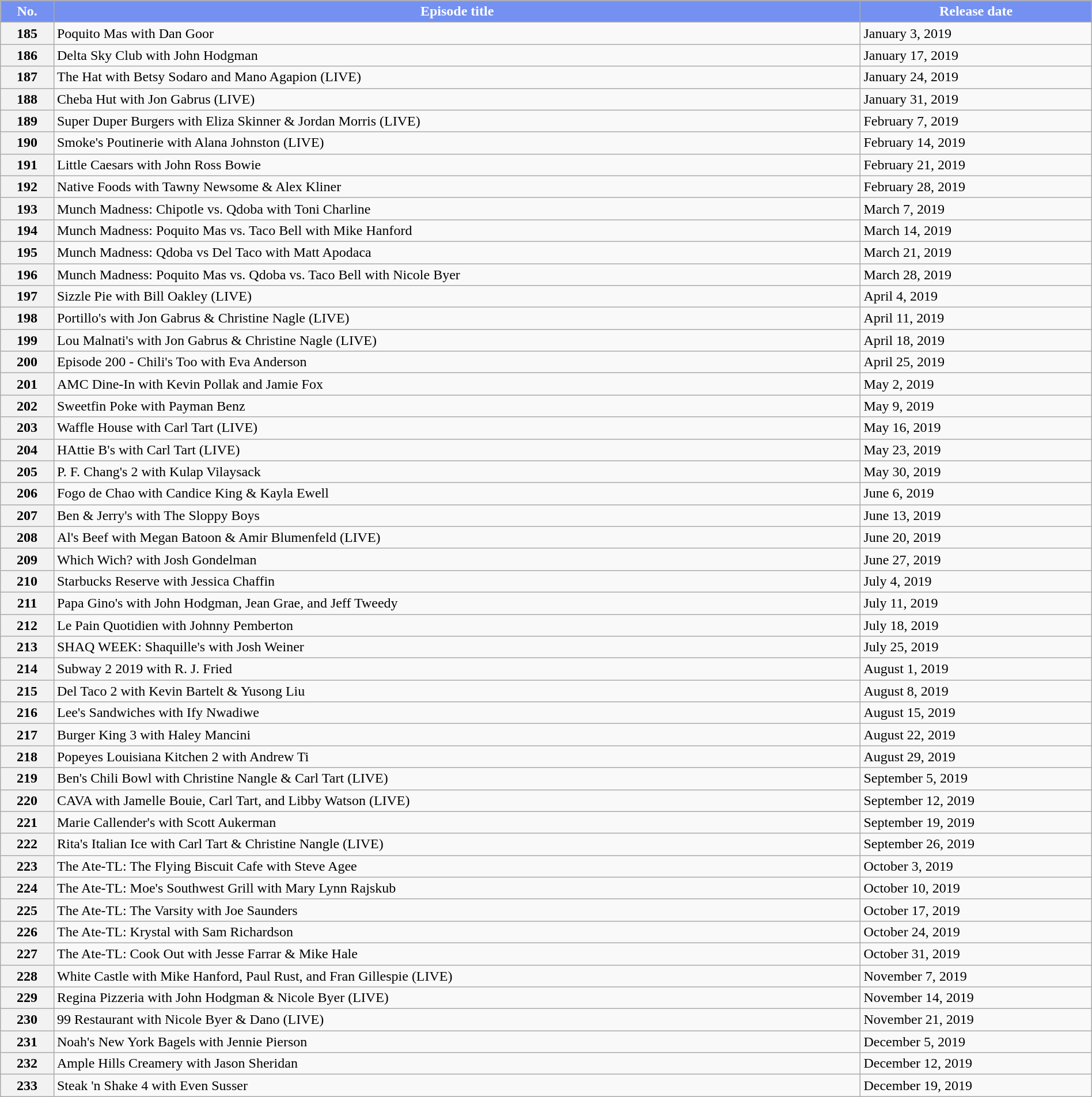<table class="wikitable plainrowheaders mw-collapsible" style="width:100%; margin:left;">
<tr>
<th style="color:white; background-color: #7491F1">No.</th>
<th style="color:white; background-color: #7491F1">Episode title</th>
<th style="color:white; background-color: #7491F1">Release date</th>
</tr>
<tr>
<th>185</th>
<td>Poquito Mas with Dan Goor</td>
<td>January 3, 2019</td>
</tr>
<tr>
<th>186</th>
<td>Delta Sky Club with John Hodgman</td>
<td>January 17, 2019</td>
</tr>
<tr>
<th>187</th>
<td>The Hat with Betsy Sodaro and Mano Agapion (LIVE)</td>
<td>January 24, 2019</td>
</tr>
<tr>
<th>188</th>
<td>Cheba Hut with Jon Gabrus (LIVE)</td>
<td>January 31, 2019</td>
</tr>
<tr>
<th>189</th>
<td>Super Duper Burgers with Eliza Skinner & Jordan Morris (LIVE)</td>
<td>February 7, 2019</td>
</tr>
<tr>
<th>190</th>
<td>Smoke's Poutinerie with Alana Johnston (LIVE)</td>
<td>February 14, 2019</td>
</tr>
<tr>
<th>191</th>
<td>Little Caesars with John Ross Bowie</td>
<td>February 21, 2019</td>
</tr>
<tr>
<th>192</th>
<td>Native Foods with Tawny Newsome & Alex Kliner</td>
<td>February 28, 2019</td>
</tr>
<tr>
<th>193</th>
<td>Munch Madness: Chipotle vs. Qdoba with Toni Charline</td>
<td>March 7, 2019</td>
</tr>
<tr>
<th>194</th>
<td>Munch Madness: Poquito Mas vs. Taco Bell with Mike Hanford</td>
<td>March 14, 2019</td>
</tr>
<tr>
<th>195</th>
<td>Munch Madness: Qdoba vs Del Taco with Matt Apodaca</td>
<td>March 21, 2019</td>
</tr>
<tr>
<th>196</th>
<td>Munch Madness: Poquito Mas vs. Qdoba vs. Taco Bell with Nicole Byer</td>
<td>March 28, 2019</td>
</tr>
<tr>
<th>197</th>
<td>Sizzle Pie with Bill Oakley (LIVE)</td>
<td>April 4, 2019</td>
</tr>
<tr>
<th>198</th>
<td>Portillo's with Jon Gabrus & Christine Nagle (LIVE)</td>
<td>April 11, 2019</td>
</tr>
<tr>
<th>199</th>
<td>Lou Malnati's with Jon Gabrus & Christine Nagle (LIVE)</td>
<td>April 18, 2019</td>
</tr>
<tr>
<th>200</th>
<td>Episode 200 - Chili's Too with Eva Anderson</td>
<td>April 25, 2019</td>
</tr>
<tr>
<th>201</th>
<td>AMC Dine-In with Kevin Pollak and Jamie Fox</td>
<td>May 2, 2019</td>
</tr>
<tr>
<th>202</th>
<td>Sweetfin Poke with Payman Benz</td>
<td>May 9, 2019</td>
</tr>
<tr>
<th>203</th>
<td>Waffle House with Carl Tart (LIVE)</td>
<td>May 16, 2019</td>
</tr>
<tr>
<th>204</th>
<td>HAttie B's with Carl Tart (LIVE)</td>
<td>May 23, 2019</td>
</tr>
<tr>
<th>205</th>
<td>P. F. Chang's 2 with Kulap Vilaysack</td>
<td>May 30, 2019</td>
</tr>
<tr>
<th>206</th>
<td>Fogo de Chao with Candice King & Kayla Ewell</td>
<td>June 6, 2019</td>
</tr>
<tr>
<th>207</th>
<td>Ben & Jerry's with The Sloppy Boys</td>
<td>June 13, 2019</td>
</tr>
<tr>
<th>208</th>
<td>Al's Beef with Megan Batoon & Amir Blumenfeld (LIVE)</td>
<td>June 20, 2019</td>
</tr>
<tr>
<th>209</th>
<td>Which Wich? with Josh Gondelman</td>
<td>June 27, 2019</td>
</tr>
<tr>
<th>210</th>
<td>Starbucks Reserve with Jessica Chaffin</td>
<td>July 4, 2019</td>
</tr>
<tr>
<th>211</th>
<td>Papa Gino's with John Hodgman, Jean Grae, and Jeff Tweedy</td>
<td>July 11, 2019</td>
</tr>
<tr>
<th>212</th>
<td>Le Pain Quotidien with Johnny Pemberton</td>
<td>July 18, 2019</td>
</tr>
<tr>
<th>213</th>
<td>SHAQ WEEK: Shaquille's with Josh Weiner</td>
<td>July 25, 2019</td>
</tr>
<tr>
<th>214</th>
<td>Subway 2 2019 with R. J. Fried</td>
<td>August 1, 2019</td>
</tr>
<tr>
<th>215</th>
<td>Del Taco 2 with Kevin Bartelt & Yusong Liu</td>
<td>August 8, 2019</td>
</tr>
<tr>
<th>216</th>
<td>Lee's Sandwiches with Ify Nwadiwe</td>
<td>August 15, 2019</td>
</tr>
<tr>
<th>217</th>
<td>Burger King 3 with Haley Mancini</td>
<td>August 22, 2019</td>
</tr>
<tr>
<th>218</th>
<td>Popeyes Louisiana Kitchen 2 with Andrew Ti</td>
<td>August 29, 2019</td>
</tr>
<tr>
<th>219</th>
<td>Ben's Chili Bowl with Christine Nangle & Carl Tart (LIVE)</td>
<td>September 5, 2019</td>
</tr>
<tr>
<th>220</th>
<td>CAVA with Jamelle Bouie, Carl Tart, and Libby Watson (LIVE)</td>
<td>September 12, 2019</td>
</tr>
<tr>
<th>221</th>
<td>Marie Callender's with Scott Aukerman</td>
<td>September 19, 2019</td>
</tr>
<tr>
<th>222</th>
<td>Rita's Italian Ice with Carl Tart & Christine Nangle (LIVE)</td>
<td>September 26, 2019</td>
</tr>
<tr>
<th>223</th>
<td>The Ate-TL: The Flying Biscuit Cafe with Steve Agee</td>
<td>October 3, 2019</td>
</tr>
<tr>
<th>224</th>
<td>The Ate-TL: Moe's Southwest Grill with Mary Lynn Rajskub</td>
<td>October 10, 2019</td>
</tr>
<tr>
<th>225</th>
<td>The Ate-TL: The Varsity with Joe Saunders</td>
<td>October 17, 2019</td>
</tr>
<tr>
<th>226</th>
<td>The Ate-TL: Krystal with Sam Richardson</td>
<td>October 24, 2019</td>
</tr>
<tr>
<th>227</th>
<td>The Ate-TL: Cook Out with Jesse Farrar & Mike Hale</td>
<td>October 31, 2019</td>
</tr>
<tr>
<th>228</th>
<td>White Castle with Mike Hanford, Paul Rust, and Fran Gillespie (LIVE)</td>
<td>November 7, 2019</td>
</tr>
<tr>
<th>229</th>
<td>Regina Pizzeria with John Hodgman & Nicole Byer (LIVE)</td>
<td>November 14, 2019</td>
</tr>
<tr>
<th>230</th>
<td>99 Restaurant with Nicole Byer & Dano (LIVE)</td>
<td>November 21, 2019</td>
</tr>
<tr>
<th>231</th>
<td>Noah's New York Bagels with Jennie Pierson</td>
<td>December 5, 2019</td>
</tr>
<tr>
<th>232</th>
<td>Ample Hills Creamery with Jason Sheridan</td>
<td>December 12, 2019</td>
</tr>
<tr>
<th>233</th>
<td>Steak 'n Shake 4 with Even Susser</td>
<td>December 19, 2019</td>
</tr>
</table>
